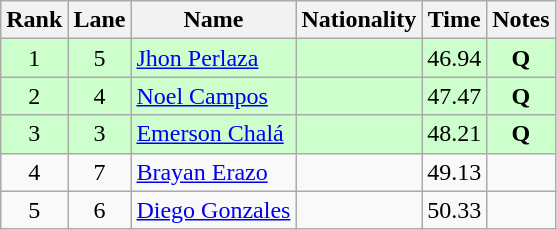<table class="wikitable sortable" style="text-align:center">
<tr>
<th>Rank</th>
<th>Lane</th>
<th>Name</th>
<th>Nationality</th>
<th>Time</th>
<th>Notes</th>
</tr>
<tr bgcolor=ccffcc>
<td>1</td>
<td>5</td>
<td align=left><a href='#'>Jhon Perlaza</a></td>
<td align=left></td>
<td>46.94</td>
<td><strong>Q</strong></td>
</tr>
<tr bgcolor=ccffcc>
<td>2</td>
<td>4</td>
<td align=left><a href='#'>Noel Campos</a></td>
<td align=left></td>
<td>47.47</td>
<td><strong>Q</strong></td>
</tr>
<tr bgcolor=ccffcc>
<td>3</td>
<td>3</td>
<td align=left><a href='#'>Emerson Chalá</a></td>
<td align=left></td>
<td>48.21</td>
<td><strong>Q</strong></td>
</tr>
<tr>
<td>4</td>
<td>7</td>
<td align=left><a href='#'>Brayan Erazo</a></td>
<td align=left></td>
<td>49.13</td>
<td></td>
</tr>
<tr>
<td>5</td>
<td>6</td>
<td align=left><a href='#'>Diego Gonzales</a></td>
<td align=left></td>
<td>50.33</td>
<td></td>
</tr>
</table>
